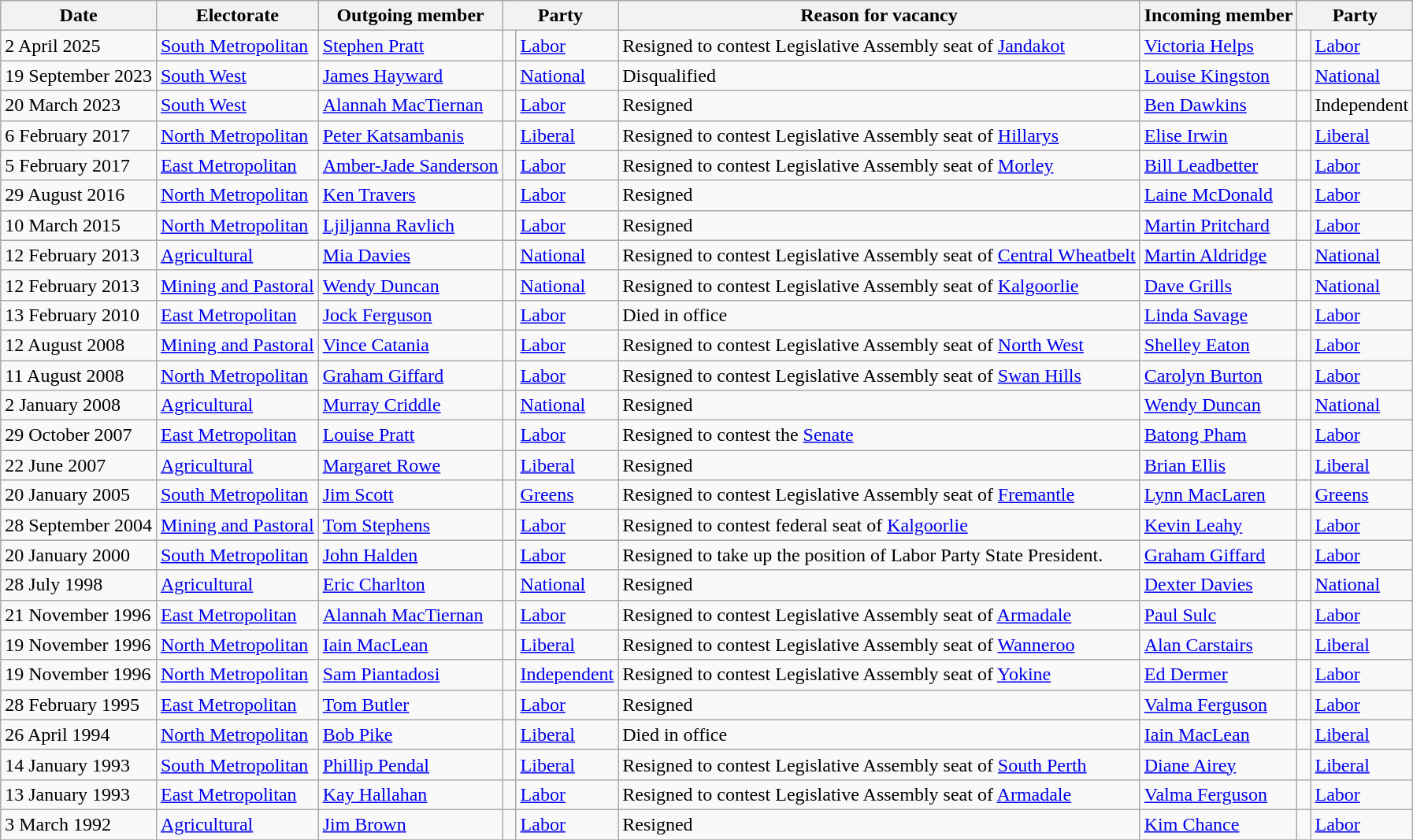<table class="wikitable">
<tr>
<th>Date</th>
<th>Electorate</th>
<th>Outgoing member</th>
<th colspan=2>Party</th>
<th>Reason for vacancy</th>
<th>Incoming member</th>
<th colspan=2>Party</th>
</tr>
<tr>
<td>2 April 2025</td>
<td><a href='#'>South Metropolitan</a></td>
<td><a href='#'>Stephen Pratt</a></td>
<td> </td>
<td><a href='#'>Labor</a></td>
<td>Resigned to contest Legislative Assembly seat of <a href='#'>Jandakot</a></td>
<td><a href='#'>Victoria Helps</a></td>
<td> </td>
<td><a href='#'>Labor</a></td>
</tr>
<tr>
<td>19 September 2023</td>
<td><a href='#'>South West</a></td>
<td><a href='#'>James Hayward</a></td>
<td> </td>
<td><a href='#'>National</a></td>
<td>Disqualified</td>
<td><a href='#'>Louise Kingston</a></td>
<td> </td>
<td><a href='#'>National</a></td>
</tr>
<tr>
<td>20 March 2023</td>
<td><a href='#'>South West</a></td>
<td><a href='#'>Alannah MacTiernan</a></td>
<td> </td>
<td><a href='#'>Labor</a></td>
<td>Resigned</td>
<td><a href='#'>Ben Dawkins</a></td>
<td> </td>
<td>Independent</td>
</tr>
<tr>
<td>6 February 2017</td>
<td><a href='#'>North Metropolitan</a></td>
<td><a href='#'>Peter Katsambanis</a></td>
<td> </td>
<td><a href='#'>Liberal</a></td>
<td>Resigned to contest Legislative Assembly seat of <a href='#'>Hillarys</a></td>
<td><a href='#'>Elise Irwin</a></td>
<td> </td>
<td><a href='#'>Liberal</a></td>
</tr>
<tr>
<td>5 February 2017</td>
<td><a href='#'>East Metropolitan</a></td>
<td><a href='#'>Amber-Jade Sanderson</a></td>
<td> </td>
<td><a href='#'>Labor</a></td>
<td>Resigned to contest Legislative Assembly seat of <a href='#'>Morley</a></td>
<td><a href='#'>Bill Leadbetter</a></td>
<td> </td>
<td><a href='#'>Labor</a></td>
</tr>
<tr>
<td>29 August 2016</td>
<td><a href='#'>North Metropolitan</a></td>
<td><a href='#'>Ken Travers</a></td>
<td> </td>
<td><a href='#'>Labor</a></td>
<td>Resigned</td>
<td><a href='#'>Laine McDonald</a></td>
<td> </td>
<td><a href='#'>Labor</a></td>
</tr>
<tr>
<td>10 March 2015</td>
<td><a href='#'>North Metropolitan</a></td>
<td><a href='#'>Ljiljanna Ravlich</a></td>
<td> </td>
<td><a href='#'>Labor</a></td>
<td>Resigned</td>
<td><a href='#'>Martin Pritchard</a></td>
<td> </td>
<td><a href='#'>Labor</a></td>
</tr>
<tr>
<td>12 February 2013</td>
<td><a href='#'>Agricultural</a></td>
<td><a href='#'>Mia Davies</a></td>
<td> </td>
<td><a href='#'>National</a></td>
<td>Resigned to contest Legislative Assembly seat of <a href='#'>Central Wheatbelt</a></td>
<td><a href='#'>Martin Aldridge</a></td>
<td> </td>
<td><a href='#'>National</a></td>
</tr>
<tr>
<td>12 February 2013</td>
<td><a href='#'>Mining and Pastoral</a></td>
<td><a href='#'>Wendy Duncan</a></td>
<td> </td>
<td><a href='#'>National</a></td>
<td>Resigned to contest Legislative Assembly seat of <a href='#'>Kalgoorlie</a></td>
<td><a href='#'>Dave Grills</a></td>
<td> </td>
<td><a href='#'>National</a></td>
</tr>
<tr>
<td>13 February 2010</td>
<td><a href='#'>East Metropolitan</a></td>
<td><a href='#'>Jock Ferguson</a></td>
<td> </td>
<td><a href='#'>Labor</a></td>
<td>Died in office</td>
<td><a href='#'>Linda Savage</a></td>
<td> </td>
<td><a href='#'>Labor</a></td>
</tr>
<tr>
<td>12 August 2008</td>
<td><a href='#'>Mining and Pastoral</a></td>
<td><a href='#'>Vince Catania</a></td>
<td> </td>
<td><a href='#'>Labor</a></td>
<td>Resigned to contest Legislative Assembly seat of <a href='#'>North West</a></td>
<td><a href='#'>Shelley Eaton</a></td>
<td> </td>
<td><a href='#'>Labor</a></td>
</tr>
<tr>
<td>11 August 2008</td>
<td><a href='#'>North Metropolitan</a></td>
<td><a href='#'>Graham Giffard</a></td>
<td> </td>
<td><a href='#'>Labor</a></td>
<td>Resigned to contest Legislative Assembly seat of <a href='#'>Swan Hills</a></td>
<td><a href='#'>Carolyn Burton</a></td>
<td> </td>
<td><a href='#'>Labor</a></td>
</tr>
<tr>
<td>2 January 2008</td>
<td><a href='#'>Agricultural</a></td>
<td><a href='#'>Murray Criddle</a></td>
<td> </td>
<td><a href='#'>National</a></td>
<td>Resigned</td>
<td><a href='#'>Wendy Duncan</a></td>
<td> </td>
<td><a href='#'>National</a></td>
</tr>
<tr>
<td>29 October 2007</td>
<td><a href='#'>East Metropolitan</a></td>
<td><a href='#'>Louise Pratt</a></td>
<td> </td>
<td><a href='#'>Labor</a></td>
<td>Resigned to contest the <a href='#'>Senate</a></td>
<td><a href='#'>Batong Pham</a></td>
<td> </td>
<td><a href='#'>Labor</a></td>
</tr>
<tr>
<td>22 June 2007</td>
<td><a href='#'>Agricultural</a></td>
<td><a href='#'>Margaret Rowe</a></td>
<td> </td>
<td><a href='#'>Liberal</a></td>
<td>Resigned</td>
<td><a href='#'>Brian Ellis</a></td>
<td> </td>
<td><a href='#'>Liberal</a></td>
</tr>
<tr>
<td>20 January 2005</td>
<td><a href='#'>South Metropolitan</a></td>
<td><a href='#'>Jim Scott</a></td>
<td> </td>
<td><a href='#'>Greens</a></td>
<td>Resigned to contest Legislative Assembly seat of <a href='#'>Fremantle</a></td>
<td><a href='#'>Lynn MacLaren</a></td>
<td> </td>
<td><a href='#'>Greens</a></td>
</tr>
<tr>
<td>28 September 2004</td>
<td><a href='#'>Mining and Pastoral</a></td>
<td><a href='#'>Tom Stephens</a></td>
<td> </td>
<td><a href='#'>Labor</a></td>
<td>Resigned to contest federal seat of <a href='#'>Kalgoorlie</a></td>
<td><a href='#'>Kevin Leahy</a></td>
<td> </td>
<td><a href='#'>Labor</a></td>
</tr>
<tr>
<td>20 January 2000</td>
<td><a href='#'>South Metropolitan</a></td>
<td><a href='#'>John Halden</a></td>
<td> </td>
<td><a href='#'>Labor</a></td>
<td>Resigned to take up the position of Labor Party State President.</td>
<td><a href='#'>Graham Giffard</a></td>
<td> </td>
<td><a href='#'>Labor</a></td>
</tr>
<tr>
<td>28 July 1998</td>
<td><a href='#'>Agricultural</a></td>
<td><a href='#'>Eric Charlton</a></td>
<td> </td>
<td><a href='#'>National</a></td>
<td>Resigned</td>
<td><a href='#'>Dexter Davies</a></td>
<td> </td>
<td><a href='#'>National</a></td>
</tr>
<tr>
<td>21 November 1996</td>
<td><a href='#'>East Metropolitan</a></td>
<td><a href='#'>Alannah MacTiernan</a></td>
<td> </td>
<td><a href='#'>Labor</a></td>
<td>Resigned to contest Legislative Assembly seat of <a href='#'>Armadale</a></td>
<td><a href='#'>Paul Sulc</a></td>
<td> </td>
<td><a href='#'>Labor</a></td>
</tr>
<tr>
<td>19 November 1996</td>
<td><a href='#'>North Metropolitan</a></td>
<td><a href='#'>Iain MacLean</a></td>
<td> </td>
<td><a href='#'>Liberal</a></td>
<td>Resigned to contest Legislative Assembly seat of <a href='#'>Wanneroo</a></td>
<td><a href='#'>Alan Carstairs</a></td>
<td> </td>
<td><a href='#'>Liberal</a></td>
</tr>
<tr>
<td>19 November 1996</td>
<td><a href='#'>North Metropolitan</a></td>
<td><a href='#'>Sam Piantadosi</a></td>
<td> </td>
<td><a href='#'>Independent</a></td>
<td>Resigned to contest Legislative Assembly seat of <a href='#'>Yokine</a></td>
<td><a href='#'>Ed Dermer</a></td>
<td> </td>
<td><a href='#'>Labor</a></td>
</tr>
<tr>
<td>28 February 1995</td>
<td><a href='#'>East Metropolitan</a></td>
<td><a href='#'>Tom Butler</a></td>
<td> </td>
<td><a href='#'>Labor</a></td>
<td>Resigned</td>
<td><a href='#'>Valma Ferguson</a></td>
<td> </td>
<td><a href='#'>Labor</a></td>
</tr>
<tr>
<td>26 April 1994</td>
<td><a href='#'>North Metropolitan</a></td>
<td><a href='#'>Bob Pike</a></td>
<td> </td>
<td><a href='#'>Liberal</a></td>
<td>Died in office</td>
<td><a href='#'>Iain MacLean</a></td>
<td> </td>
<td><a href='#'>Liberal</a></td>
</tr>
<tr>
<td>14 January 1993</td>
<td><a href='#'>South Metropolitan</a></td>
<td><a href='#'>Phillip Pendal</a></td>
<td> </td>
<td><a href='#'>Liberal</a></td>
<td>Resigned to contest Legislative Assembly seat of <a href='#'>South Perth</a></td>
<td><a href='#'>Diane Airey</a></td>
<td> </td>
<td><a href='#'>Liberal</a></td>
</tr>
<tr>
<td>13 January 1993</td>
<td><a href='#'>East Metropolitan</a></td>
<td><a href='#'>Kay Hallahan</a></td>
<td> </td>
<td><a href='#'>Labor</a></td>
<td>Resigned to contest Legislative Assembly seat of <a href='#'>Armadale</a></td>
<td><a href='#'>Valma Ferguson</a></td>
<td> </td>
<td><a href='#'>Labor</a></td>
</tr>
<tr>
<td>3 March 1992</td>
<td><a href='#'>Agricultural</a></td>
<td><a href='#'>Jim Brown</a></td>
<td> </td>
<td><a href='#'>Labor</a></td>
<td>Resigned</td>
<td><a href='#'>Kim Chance</a></td>
<td> </td>
<td><a href='#'>Labor</a></td>
</tr>
<tr>
</tr>
</table>
